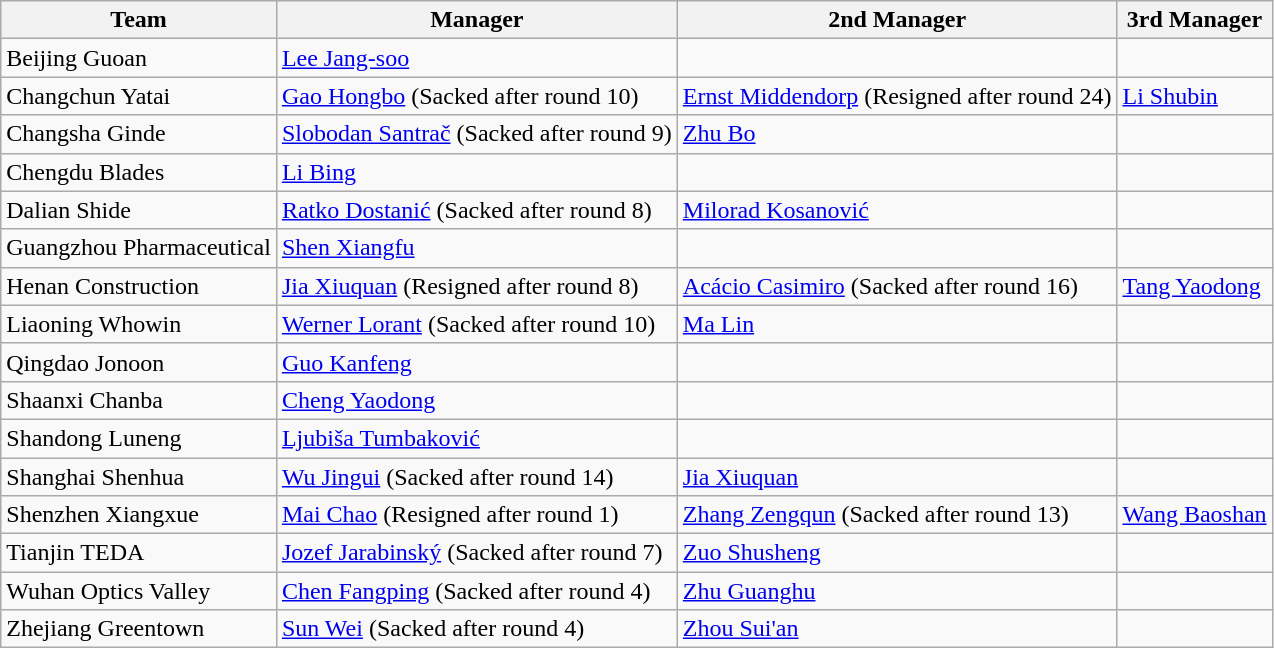<table class="wikitable">
<tr>
<th>Team</th>
<th>Manager</th>
<th>2nd Manager</th>
<th>3rd Manager</th>
</tr>
<tr>
<td>Beijing Guoan</td>
<td> <a href='#'>Lee Jang-soo</a></td>
<td></td>
<td></td>
</tr>
<tr>
<td>Changchun Yatai</td>
<td> <a href='#'>Gao Hongbo</a> (Sacked after round 10)</td>
<td> <a href='#'>Ernst Middendorp</a> (Resigned after round 24)</td>
<td> <a href='#'>Li Shubin</a></td>
</tr>
<tr>
<td>Changsha Ginde</td>
<td> <a href='#'>Slobodan Santrač</a> (Sacked after round 9)</td>
<td> <a href='#'>Zhu Bo</a></td>
<td></td>
</tr>
<tr>
<td>Chengdu Blades</td>
<td> <a href='#'>Li Bing</a></td>
<td></td>
<td></td>
</tr>
<tr>
<td>Dalian Shide</td>
<td> <a href='#'>Ratko Dostanić</a> (Sacked after round 8)</td>
<td> <a href='#'>Milorad Kosanović</a></td>
<td></td>
</tr>
<tr>
<td>Guangzhou Pharmaceutical</td>
<td> <a href='#'>Shen Xiangfu</a></td>
<td></td>
<td></td>
</tr>
<tr>
<td>Henan Construction</td>
<td> <a href='#'>Jia Xiuquan</a> (Resigned after round 8)</td>
<td> <a href='#'>Acácio Casimiro</a> (Sacked after round 16)</td>
<td> <a href='#'>Tang Yaodong</a></td>
</tr>
<tr>
<td>Liaoning Whowin</td>
<td> <a href='#'>Werner Lorant</a> (Sacked after round 10)</td>
<td> <a href='#'>Ma Lin</a></td>
<td></td>
</tr>
<tr>
<td>Qingdao Jonoon</td>
<td> <a href='#'>Guo Kanfeng</a></td>
<td></td>
<td></td>
</tr>
<tr>
<td>Shaanxi Chanba</td>
<td> <a href='#'>Cheng Yaodong</a></td>
<td></td>
<td></td>
</tr>
<tr>
<td>Shandong Luneng</td>
<td> <a href='#'>Ljubiša Tumbaković</a></td>
<td></td>
<td></td>
</tr>
<tr>
<td>Shanghai Shenhua</td>
<td> <a href='#'>Wu Jingui</a> (Sacked after round 14)</td>
<td> <a href='#'>Jia Xiuquan</a></td>
<td></td>
</tr>
<tr>
<td>Shenzhen Xiangxue</td>
<td> <a href='#'>Mai Chao</a> (Resigned after round 1)</td>
<td> <a href='#'>Zhang Zengqun</a> (Sacked after round 13)</td>
<td> <a href='#'>Wang Baoshan</a></td>
</tr>
<tr>
<td>Tianjin TEDA</td>
<td> <a href='#'>Jozef Jarabinský</a> (Sacked after round 7)</td>
<td> <a href='#'>Zuo Shusheng</a></td>
<td></td>
</tr>
<tr>
<td>Wuhan Optics Valley</td>
<td> <a href='#'>Chen Fangping</a> (Sacked after round 4)</td>
<td> <a href='#'>Zhu Guanghu</a></td>
<td></td>
</tr>
<tr>
<td>Zhejiang Greentown</td>
<td> <a href='#'>Sun Wei</a> (Sacked after round 4)</td>
<td> <a href='#'>Zhou Sui'an</a></td>
<td></td>
</tr>
</table>
